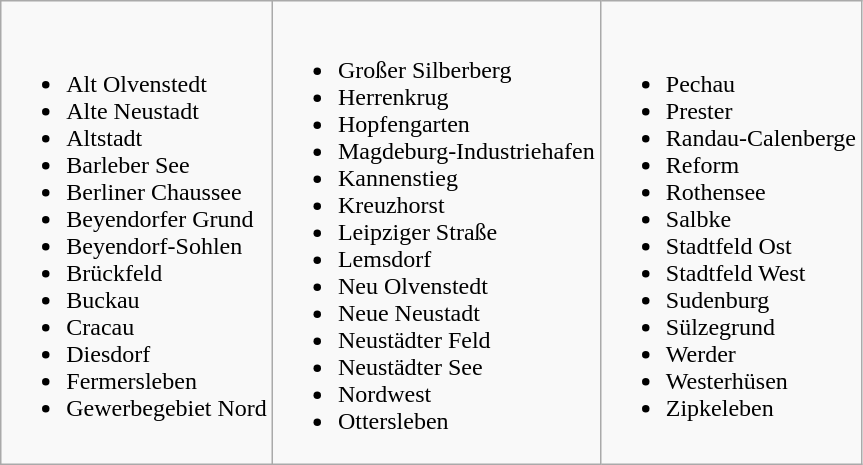<table class="wikitable" style="font-size:100%">
<tr class="background:#EAECF0;">
<td><br><ul><li>Alt Olvenstedt</li><li>Alte Neustadt</li><li>Altstadt</li><li>Barleber See</li><li>Berliner Chaussee</li><li>Beyendorfer Grund</li><li>Beyendorf-Sohlen</li><li>Brückfeld</li><li>Buckau</li><li>Cracau</li><li>Diesdorf</li><li>Fermersleben</li><li>Gewerbegebiet Nord</li></ul></td>
<td><br><ul><li>Großer Silberberg</li><li>Herrenkrug</li><li>Hopfengarten</li><li>Magdeburg-Industriehafen</li><li>Kannenstieg</li><li>Kreuzhorst</li><li>Leipziger Straße</li><li>Lemsdorf</li><li>Neu Olvenstedt</li><li>Neue Neustadt</li><li>Neustädter Feld</li><li>Neustädter See</li><li>Nordwest</li><li>Ottersleben</li></ul></td>
<td><br><ul><li>Pechau</li><li>Prester</li><li>Randau-Calenberge</li><li>Reform</li><li>Rothensee</li><li>Salbke</li><li>Stadtfeld Ost</li><li>Stadtfeld West</li><li>Sudenburg</li><li>Sülzegrund</li><li>Werder</li><li>Westerhüsen</li><li>Zipkeleben</li></ul></td>
</tr>
</table>
